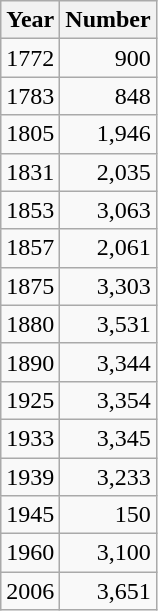<table class="wikitable">
<tr>
<th>Year</th>
<th>Number</th>
</tr>
<tr>
<td>1772</td>
<td align="right">900</td>
</tr>
<tr>
<td>1783</td>
<td align="right">848</td>
</tr>
<tr>
<td>1805</td>
<td align="right">1,946</td>
</tr>
<tr>
<td>1831</td>
<td align="right">2,035</td>
</tr>
<tr>
<td>1853</td>
<td align="right">3,063</td>
</tr>
<tr>
<td>1857</td>
<td align="right">2,061</td>
</tr>
<tr>
<td>1875</td>
<td align="right">3,303</td>
</tr>
<tr>
<td>1880</td>
<td align="right">3,531</td>
</tr>
<tr>
<td>1890</td>
<td align="right">3,344</td>
</tr>
<tr>
<td>1925</td>
<td align="right">3,354</td>
</tr>
<tr>
<td>1933</td>
<td align="right">3,345</td>
</tr>
<tr>
<td>1939</td>
<td align="right">3,233</td>
</tr>
<tr>
<td>1945</td>
<td align="right">150</td>
</tr>
<tr>
<td>1960</td>
<td align="right">3,100</td>
</tr>
<tr>
<td>2006</td>
<td align="right">3,651</td>
</tr>
</table>
